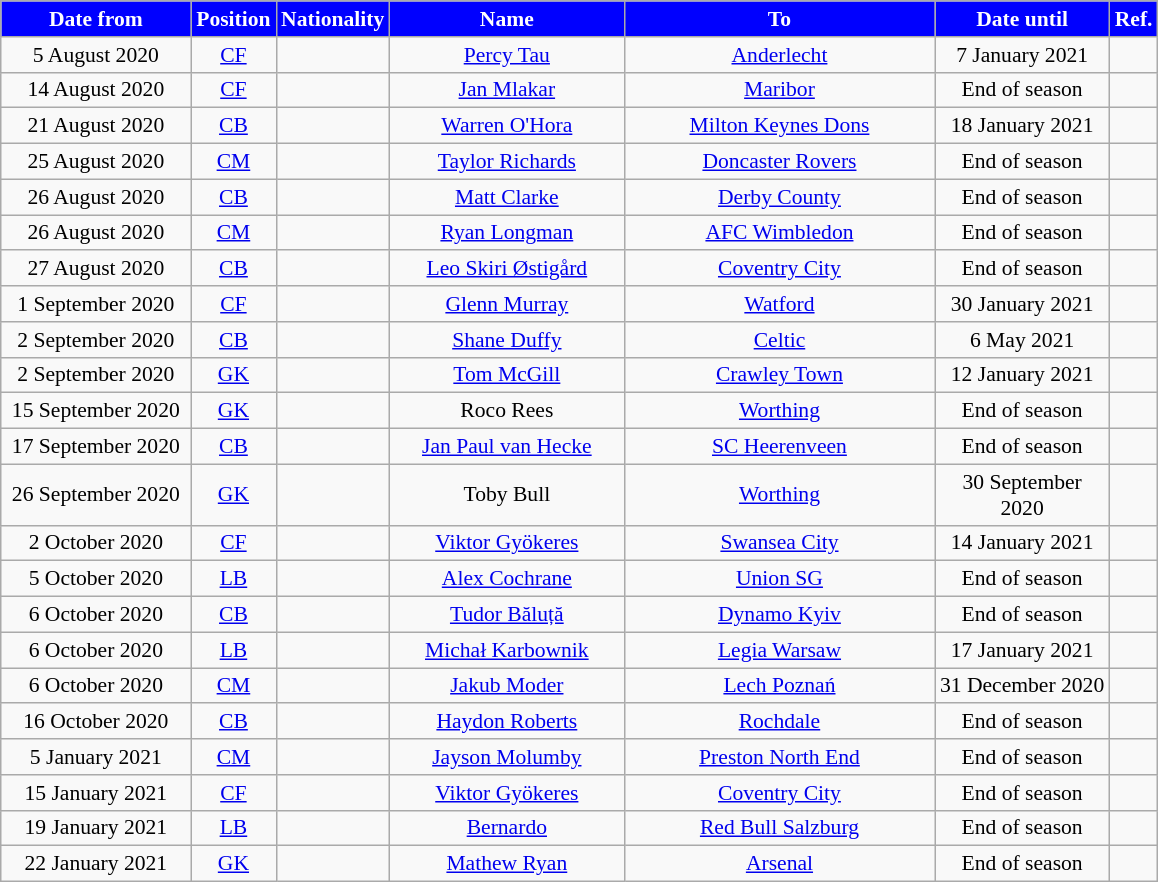<table class="wikitable"  style="text-align:center; font-size:90%; ">
<tr>
<th style=" background:#0000FF; color:#FFFFFF; width:120px;">Date from</th>
<th style=" background:#0000FF; color:#FFFFFF; width:50px;">Position</th>
<th style=" background:#0000FF; color:#FFFFFF; width:50px;">Nationality</th>
<th style=" background:#0000FF; color:#FFFFFF; width:150px;">Name</th>
<th style=" background:#0000FF; color:#FFFFFF; width:200px;">To</th>
<th style=" background:#0000FF; color:#FFFFFF; width:110px;">Date until</th>
<th style=" background:#0000FF; color:#FFFFFF; width:25px;">Ref.</th>
</tr>
<tr>
<td>5 August 2020</td>
<td><a href='#'>CF</a></td>
<td></td>
<td><a href='#'>Percy Tau</a></td>
<td> <a href='#'>Anderlecht</a></td>
<td>7 January 2021</td>
<td></td>
</tr>
<tr>
<td>14 August 2020</td>
<td><a href='#'>CF</a></td>
<td></td>
<td><a href='#'>Jan Mlakar</a></td>
<td> <a href='#'>Maribor</a></td>
<td>End of season</td>
<td></td>
</tr>
<tr>
<td>21 August 2020</td>
<td><a href='#'>CB</a></td>
<td></td>
<td><a href='#'>Warren O'Hora</a></td>
<td> <a href='#'>Milton Keynes Dons</a></td>
<td>18 January 2021</td>
<td></td>
</tr>
<tr>
<td>25 August 2020</td>
<td><a href='#'>CM</a></td>
<td></td>
<td><a href='#'>Taylor Richards</a></td>
<td> <a href='#'>Doncaster Rovers</a></td>
<td>End of season</td>
<td></td>
</tr>
<tr>
<td>26 August 2020</td>
<td><a href='#'>CB</a></td>
<td></td>
<td><a href='#'>Matt Clarke</a></td>
<td> <a href='#'>Derby County</a></td>
<td>End of season</td>
<td></td>
</tr>
<tr>
<td>26 August 2020</td>
<td><a href='#'>CM</a></td>
<td></td>
<td><a href='#'>Ryan Longman</a></td>
<td> <a href='#'>AFC Wimbledon</a></td>
<td>End of season</td>
<td></td>
</tr>
<tr>
<td>27 August 2020</td>
<td><a href='#'>CB</a></td>
<td></td>
<td><a href='#'>Leo Skiri Østigård</a></td>
<td> <a href='#'>Coventry City</a></td>
<td>End of season</td>
<td></td>
</tr>
<tr>
<td>1 September 2020</td>
<td><a href='#'>CF</a></td>
<td></td>
<td><a href='#'>Glenn Murray</a></td>
<td> <a href='#'>Watford</a></td>
<td>30 January 2021</td>
<td></td>
</tr>
<tr>
<td>2 September 2020</td>
<td><a href='#'>CB</a></td>
<td></td>
<td><a href='#'>Shane Duffy</a></td>
<td> <a href='#'>Celtic</a></td>
<td>6 May 2021</td>
<td></td>
</tr>
<tr>
<td>2 September 2020</td>
<td><a href='#'>GK</a></td>
<td></td>
<td><a href='#'>Tom McGill</a></td>
<td> <a href='#'>Crawley Town</a></td>
<td>12 January 2021</td>
<td></td>
</tr>
<tr>
<td>15 September 2020</td>
<td><a href='#'>GK</a></td>
<td></td>
<td>Roco Rees</td>
<td> <a href='#'>Worthing</a></td>
<td>End of season</td>
<td></td>
</tr>
<tr>
<td>17 September 2020</td>
<td><a href='#'>CB</a></td>
<td></td>
<td><a href='#'>Jan Paul van Hecke</a></td>
<td> <a href='#'>SC Heerenveen</a></td>
<td>End of season</td>
<td></td>
</tr>
<tr>
<td>26 September 2020</td>
<td><a href='#'>GK</a></td>
<td></td>
<td>Toby Bull</td>
<td> <a href='#'>Worthing</a></td>
<td>30 September 2020</td>
<td></td>
</tr>
<tr>
<td>2 October 2020</td>
<td><a href='#'>CF</a></td>
<td></td>
<td><a href='#'>Viktor Gyökeres</a></td>
<td> <a href='#'>Swansea City</a></td>
<td>14 January 2021</td>
<td></td>
</tr>
<tr>
<td>5 October 2020</td>
<td><a href='#'>LB</a></td>
<td></td>
<td><a href='#'>Alex Cochrane</a></td>
<td> <a href='#'>Union SG</a></td>
<td>End of season</td>
<td></td>
</tr>
<tr>
<td>6 October 2020</td>
<td><a href='#'>CB</a></td>
<td></td>
<td><a href='#'>Tudor Băluță</a></td>
<td> <a href='#'>Dynamo Kyiv</a></td>
<td>End of season</td>
<td></td>
</tr>
<tr>
<td>6 October 2020</td>
<td><a href='#'>LB</a></td>
<td></td>
<td><a href='#'>Michał Karbownik</a></td>
<td> <a href='#'>Legia Warsaw</a></td>
<td>17 January 2021</td>
<td></td>
</tr>
<tr>
<td>6 October 2020</td>
<td><a href='#'>CM</a></td>
<td></td>
<td><a href='#'>Jakub Moder</a></td>
<td> <a href='#'>Lech Poznań</a></td>
<td>31 December 2020</td>
<td></td>
</tr>
<tr>
<td>16 October 2020</td>
<td><a href='#'>CB</a></td>
<td></td>
<td><a href='#'>Haydon Roberts</a></td>
<td> <a href='#'>Rochdale</a></td>
<td>End of season</td>
<td></td>
</tr>
<tr>
<td>5 January 2021</td>
<td><a href='#'>CM</a></td>
<td></td>
<td><a href='#'>Jayson Molumby</a></td>
<td> <a href='#'>Preston North End</a></td>
<td>End of season</td>
<td></td>
</tr>
<tr>
<td>15 January 2021</td>
<td><a href='#'>CF</a></td>
<td></td>
<td><a href='#'>Viktor Gyökeres</a></td>
<td> <a href='#'>Coventry City</a></td>
<td>End of season</td>
<td></td>
</tr>
<tr>
<td>19 January 2021</td>
<td><a href='#'>LB</a></td>
<td></td>
<td><a href='#'>Bernardo</a></td>
<td> <a href='#'>Red Bull Salzburg</a></td>
<td>End of season</td>
<td></td>
</tr>
<tr>
<td>22 January 2021</td>
<td><a href='#'>GK</a></td>
<td></td>
<td><a href='#'>Mathew Ryan</a></td>
<td> <a href='#'>Arsenal</a></td>
<td>End of season</td>
<td></td>
</tr>
</table>
